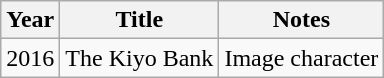<table class="wikitable">
<tr>
<th>Year</th>
<th>Title</th>
<th>Notes</th>
</tr>
<tr>
<td>2016</td>
<td>The Kiyo Bank</td>
<td>Image character</td>
</tr>
</table>
